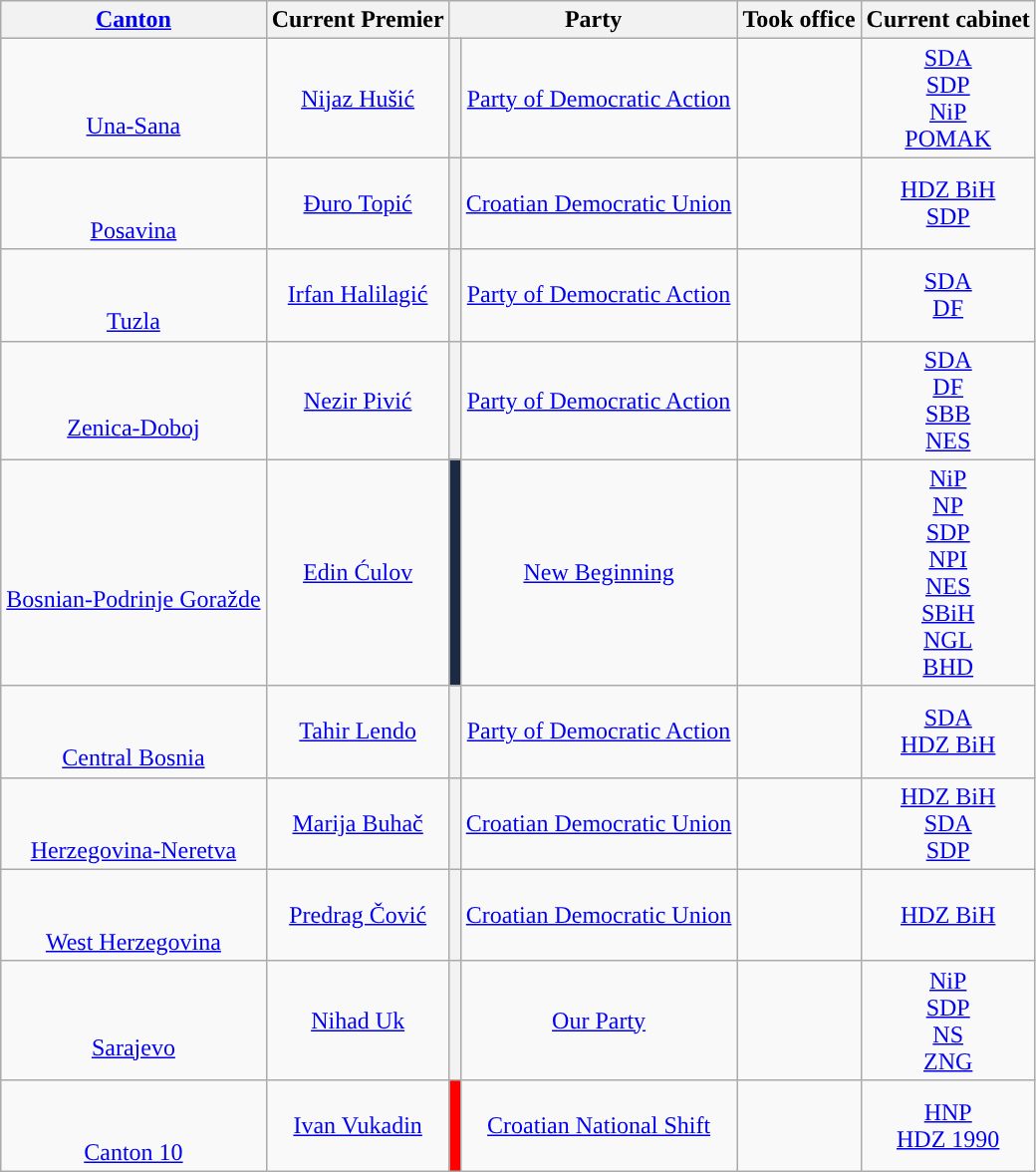<table class="wikitable" style="text-align:center">
<tr>
<th><a href='#'>Canton</a></th>
<th>Current Premier<br></th>
<th colspan="2">Party</th>
<th>Took office</th>
<th>Current cabinet</th>
</tr>
<tr>
<td><br><br><a href='#'>Una-Sana</a></td>
<td><a href='#'>Nijaz Hušić</a><br></td>
<th style="background-color: "></th>
<td><a href='#'>Party of Democratic Action</a></td>
<td></td>
<td> <a href='#'>SDA</a><br> <a href='#'>SDP</a><br> <a href='#'>NiP</a><br>  <a href='#'>POMAK</a></td>
</tr>
<tr>
<td><br><br><a href='#'>Posavina</a></td>
<td><a href='#'>Đuro Topić</a><br></td>
<th style="background-color: "></th>
<td><a href='#'>Croatian Democratic Union</a></td>
<td></td>
<td> <a href='#'>HDZ BiH</a><br> <a href='#'>SDP</a></td>
</tr>
<tr>
<td><br><br><a href='#'>Tuzla</a></td>
<td><a href='#'>Irfan Halilagić</a><br></td>
<th style="background-color: "></th>
<td><a href='#'>Party of Democratic Action</a></td>
<td></td>
<td> <a href='#'>SDA</a><br> <a href='#'>DF</a></td>
</tr>
<tr>
<td><br><br><a href='#'>Zenica-Doboj</a></td>
<td><a href='#'>Nezir Pivić</a><br></td>
<th style="background-color: "></th>
<td><a href='#'>Party of Democratic Action</a></td>
<td></td>
<td> <a href='#'>SDA</a><br> <a href='#'>DF</a><br> <a href='#'>SBB</a><br>  <a href='#'>NES</a></td>
</tr>
<tr>
<td><br><br><a href='#'>Bosnian-Podrinje Goražde</a></td>
<td><a href='#'>Edin Ćulov</a></td>
<th style="background-color: #1c2a44"></th>
<td><a href='#'>New Beginning</a></td>
<td></td>
<td> <a href='#'>NiP</a><br> <a href='#'>NP</a><br> <a href='#'>SDP</a><br> <a href='#'>NPI</a><br>  <a href='#'>NES</a><br>  <a href='#'>SBiH</a><br>  <a href='#'>NGL</a><br>  <a href='#'>BHD</a></td>
</tr>
<tr>
<td><br><br><a href='#'>Central Bosnia</a></td>
<td><a href='#'>Tahir Lendo</a><br></td>
<th style="background-color: "></th>
<td><a href='#'>Party of Democratic Action</a></td>
<td></td>
<td> <a href='#'>SDA</a><br> <a href='#'>HDZ BiH</a></td>
</tr>
<tr>
<td><br><br><a href='#'>Herzegovina-Neretva</a></td>
<td><a href='#'>Marija Buhač</a><br></td>
<th style="background-color: "></th>
<td><a href='#'>Croatian Democratic Union</a></td>
<td></td>
<td> <a href='#'>HDZ BiH</a><br> <a href='#'>SDA</a><br> <a href='#'>SDP</a></td>
</tr>
<tr>
<td><br><br><a href='#'>West Herzegovina</a></td>
<td><a href='#'>Predrag Čović</a><br></td>
<th style="background-color: "></th>
<td><a href='#'>Croatian Democratic Union</a></td>
<td></td>
<td> <a href='#'>HDZ BiH</a></td>
</tr>
<tr>
<td><br><br><a href='#'>Sarajevo</a></td>
<td><a href='#'>Nihad Uk</a><br></td>
<th style="background-color: "></th>
<td><a href='#'>Our Party</a></td>
<td></td>
<td> <a href='#'>NiP</a><br> <a href='#'>SDP</a><br> <a href='#'>NS</a><br> <a href='#'>ZNG</a></td>
</tr>
<tr>
<td><br><br><a href='#'>Canton 10</a></td>
<td><a href='#'>Ivan Vukadin</a><br></td>
<th style="background-color: red"></th>
<td><a href='#'>Croatian National Shift</a></td>
<td></td>
<td> <a href='#'>HNP</a><br> <a href='#'>HDZ 1990</a></td>
</tr>
</table>
